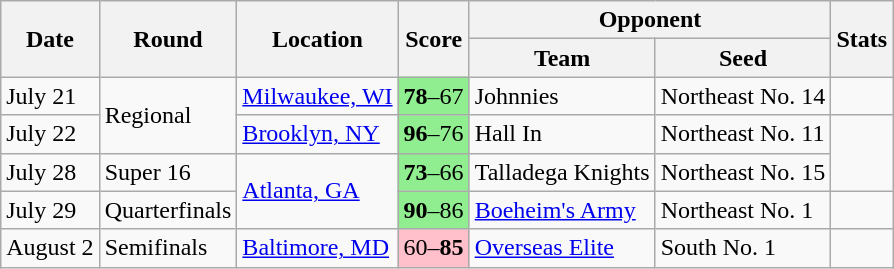<table class="wikitable">
<tr>
<th rowspan=2>Date</th>
<th rowspan=2>Round</th>
<th rowspan=2>Location</th>
<th rowspan=2>Score</th>
<th colspan=2>Opponent</th>
<th rowspan=2>Stats</th>
</tr>
<tr>
<th>Team</th>
<th>Seed</th>
</tr>
<tr>
<td>July 21</td>
<td rowspan=2>Regional</td>
<td><a href='#'>Milwaukee, WI</a></td>
<td bgcolor=lightgreen><strong>78</strong>–67</td>
<td>Johnnies</td>
<td>Northeast No. 14</td>
<td></td>
</tr>
<tr>
<td>July 22</td>
<td><a href='#'>Brooklyn, NY</a></td>
<td bgcolor=lightgreen><strong>96</strong>–76</td>
<td>Hall In</td>
<td>Northeast No. 11</td>
</tr>
<tr>
<td>July 28</td>
<td>Super 16</td>
<td rowspan=2><a href='#'>Atlanta, GA</a></td>
<td bgcolor=lightgreen><strong>73</strong>–66</td>
<td>Talladega Knights</td>
<td>Northeast No. 15</td>
</tr>
<tr>
<td>July 29</td>
<td>Quarterfinals</td>
<td bgcolor=lightgreen><strong>90</strong>–86</td>
<td><a href='#'>Boeheim's Army</a></td>
<td>Northeast No. 1</td>
<td></td>
</tr>
<tr>
<td>August 2</td>
<td>Semifinals</td>
<td><a href='#'>Baltimore, MD</a></td>
<td bgcolor=pink>60–<strong>85</strong></td>
<td><a href='#'>Overseas Elite</a></td>
<td>South No. 1</td>
<td></td>
</tr>
</table>
